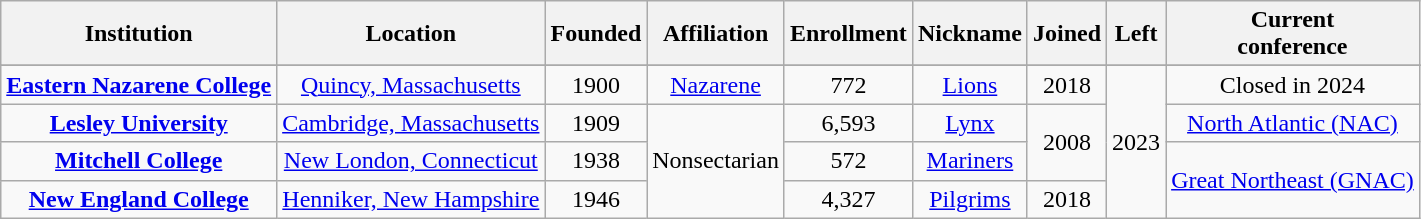<table class="wikitable sortable" style="text-align:center">
<tr>
<th>Institution</th>
<th>Location</th>
<th>Founded</th>
<th>Affiliation</th>
<th>Enrollment</th>
<th>Nickname</th>
<th>Joined</th>
<th>Left</th>
<th>Current<br>conference</th>
</tr>
<tr>
</tr>
<tr>
<td><strong><a href='#'>Eastern Nazarene College</a></strong></td>
<td><a href='#'>Quincy, Massachusetts</a></td>
<td>1900</td>
<td><a href='#'>Nazarene</a></td>
<td>772</td>
<td><a href='#'>Lions</a></td>
<td>2018</td>
<td rowspan="4">2023</td>
<td>Closed in 2024</td>
</tr>
<tr>
<td><strong><a href='#'>Lesley University</a></strong></td>
<td><a href='#'>Cambridge, Massachusetts</a></td>
<td>1909</td>
<td rowspan="3">Nonsectarian</td>
<td>6,593</td>
<td><a href='#'>Lynx</a></td>
<td rowspan="2">2008</td>
<td><a href='#'>North Atlantic (NAC)</a></td>
</tr>
<tr>
<td><strong><a href='#'>Mitchell College</a></strong></td>
<td><a href='#'>New London, Connecticut</a></td>
<td>1938</td>
<td>572</td>
<td><a href='#'>Mariners</a></td>
<td rowspan="2"><a href='#'>Great Northeast (GNAC)</a></td>
</tr>
<tr>
<td><strong><a href='#'>New England College</a></strong></td>
<td><a href='#'>Henniker, New Hampshire</a></td>
<td>1946</td>
<td>4,327</td>
<td><a href='#'>Pilgrims</a></td>
<td>2018</td>
</tr>
</table>
